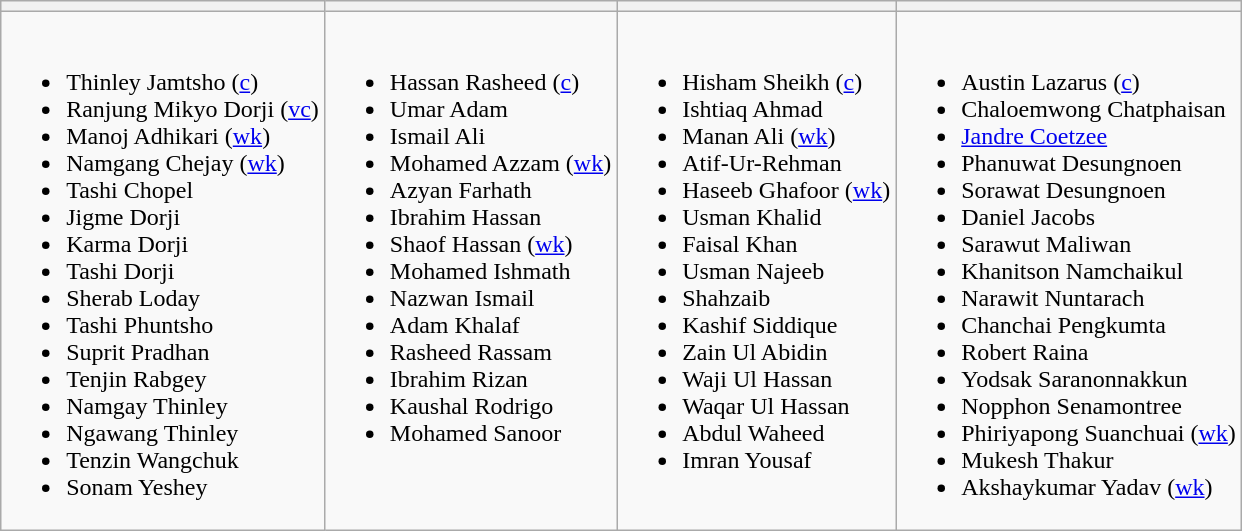<table class="wikitable" style="text-align:left; margin:auto">
<tr>
<th></th>
<th></th>
<th></th>
<th></th>
</tr>
<tr>
<td valign=top><br><ul><li>Thinley Jamtsho (<a href='#'>c</a>)</li><li>Ranjung Mikyo Dorji (<a href='#'>vc</a>)</li><li>Manoj Adhikari (<a href='#'>wk</a>)</li><li>Namgang Chejay (<a href='#'>wk</a>)</li><li>Tashi Chopel</li><li>Jigme Dorji</li><li>Karma Dorji</li><li>Tashi Dorji</li><li>Sherab Loday</li><li>Tashi Phuntsho</li><li>Suprit Pradhan</li><li>Tenjin Rabgey</li><li>Namgay Thinley</li><li>Ngawang Thinley</li><li>Tenzin Wangchuk</li><li>Sonam Yeshey</li></ul></td>
<td valign=top><br><ul><li>Hassan Rasheed (<a href='#'>c</a>)</li><li>Umar Adam</li><li>Ismail Ali</li><li>Mohamed Azzam (<a href='#'>wk</a>)</li><li>Azyan Farhath</li><li>Ibrahim Hassan</li><li>Shaof Hassan (<a href='#'>wk</a>)</li><li>Mohamed Ishmath</li><li>Nazwan Ismail</li><li>Adam Khalaf</li><li>Rasheed Rassam</li><li>Ibrahim Rizan</li><li>Kaushal Rodrigo</li><li>Mohamed Sanoor</li></ul></td>
<td valign=top><br><ul><li>Hisham Sheikh (<a href='#'>c</a>)</li><li>Ishtiaq Ahmad</li><li>Manan Ali (<a href='#'>wk</a>)</li><li>Atif-Ur-Rehman</li><li>Haseeb Ghafoor (<a href='#'>wk</a>)</li><li>Usman Khalid</li><li>Faisal Khan</li><li>Usman Najeeb</li><li>Shahzaib</li><li>Kashif Siddique</li><li>Zain Ul Abidin</li><li>Waji Ul Hassan</li><li>Waqar Ul Hassan</li><li>Abdul Waheed</li><li>Imran Yousaf</li></ul></td>
<td valign=top><br><ul><li>Austin Lazarus (<a href='#'>c</a>)</li><li>Chaloemwong Chatphaisan</li><li><a href='#'>Jandre Coetzee</a></li><li>Phanuwat Desungnoen</li><li>Sorawat Desungnoen</li><li>Daniel Jacobs</li><li>Sarawut Maliwan</li><li>Khanitson Namchaikul</li><li>Narawit Nuntarach</li><li>Chanchai Pengkumta</li><li>Robert Raina</li><li>Yodsak Saranonnakkun</li><li>Nopphon Senamontree</li><li>Phiriyapong Suanchuai (<a href='#'>wk</a>)</li><li>Mukesh Thakur</li><li>Akshaykumar Yadav (<a href='#'>wk</a>)</li></ul></td>
</tr>
</table>
